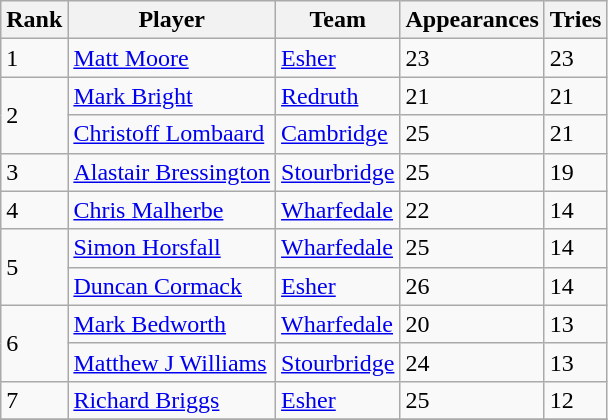<table class="wikitable">
<tr>
<th>Rank</th>
<th>Player</th>
<th>Team</th>
<th>Appearances</th>
<th>Tries</th>
</tr>
<tr>
<td>1</td>
<td> <a href='#'>Matt Moore</a></td>
<td><a href='#'>Esher</a></td>
<td>23</td>
<td>23</td>
</tr>
<tr>
<td rowspan=2>2</td>
<td> <a href='#'>Mark Bright</a></td>
<td><a href='#'>Redruth</a></td>
<td>21</td>
<td>21</td>
</tr>
<tr>
<td> <a href='#'>Christoff Lombaard</a></td>
<td><a href='#'>Cambridge</a></td>
<td>25</td>
<td>21</td>
</tr>
<tr>
<td>3</td>
<td> <a href='#'>Alastair Bressington</a></td>
<td><a href='#'>Stourbridge</a></td>
<td>25</td>
<td>19</td>
</tr>
<tr>
<td>4</td>
<td> <a href='#'>Chris Malherbe</a></td>
<td><a href='#'>Wharfedale</a></td>
<td>22</td>
<td>14</td>
</tr>
<tr>
<td rowspan=2>5</td>
<td> <a href='#'>Simon Horsfall</a></td>
<td><a href='#'>Wharfedale</a></td>
<td>25</td>
<td>14</td>
</tr>
<tr>
<td> <a href='#'>Duncan Cormack</a></td>
<td><a href='#'>Esher</a></td>
<td>26</td>
<td>14</td>
</tr>
<tr>
<td rowspan=2>6</td>
<td> <a href='#'>Mark Bedworth</a></td>
<td><a href='#'>Wharfedale</a></td>
<td>20</td>
<td>13</td>
</tr>
<tr>
<td> <a href='#'>Matthew J Williams</a></td>
<td><a href='#'>Stourbridge</a></td>
<td>24</td>
<td>13</td>
</tr>
<tr>
<td>7</td>
<td> <a href='#'>Richard Briggs</a></td>
<td><a href='#'>Esher</a></td>
<td>25</td>
<td>12</td>
</tr>
<tr>
</tr>
</table>
